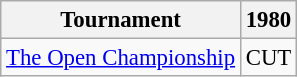<table class="wikitable" style="font-size:95%;text-align:center;">
<tr>
<th>Tournament</th>
<th>1980</th>
</tr>
<tr>
<td align=left><a href='#'>The Open Championship</a></td>
<td>CUT</td>
</tr>
</table>
